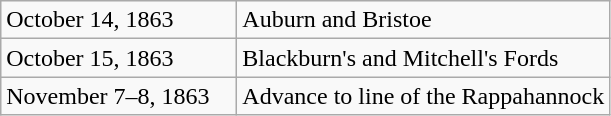<table class="wikitable">
<tr>
<td style="width: 150px;">October 14, 1863</td>
<td>Auburn and Bristoe</td>
</tr>
<tr>
<td>October 15, 1863</td>
<td>Blackburn's and Mitchell's Fords</td>
</tr>
<tr>
<td>November 7–8, 1863</td>
<td>Advance to line of the Rappahannock</td>
</tr>
</table>
